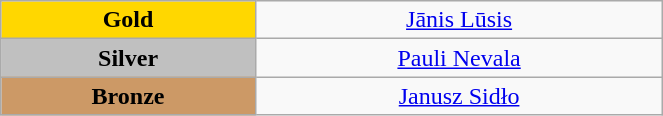<table class="wikitable" style="text-align:center; " width="35%">
<tr>
<td bgcolor="gold"><strong>Gold</strong></td>
<td><a href='#'>Jānis Lūsis</a><br>  <small><em></em></small></td>
</tr>
<tr>
<td bgcolor="silver"><strong>Silver</strong></td>
<td><a href='#'>Pauli Nevala</a><br>  <small><em></em></small></td>
</tr>
<tr>
<td bgcolor="CC9966"><strong>Bronze</strong></td>
<td><a href='#'>Janusz Sidło</a><br>  <small><em></em></small></td>
</tr>
</table>
